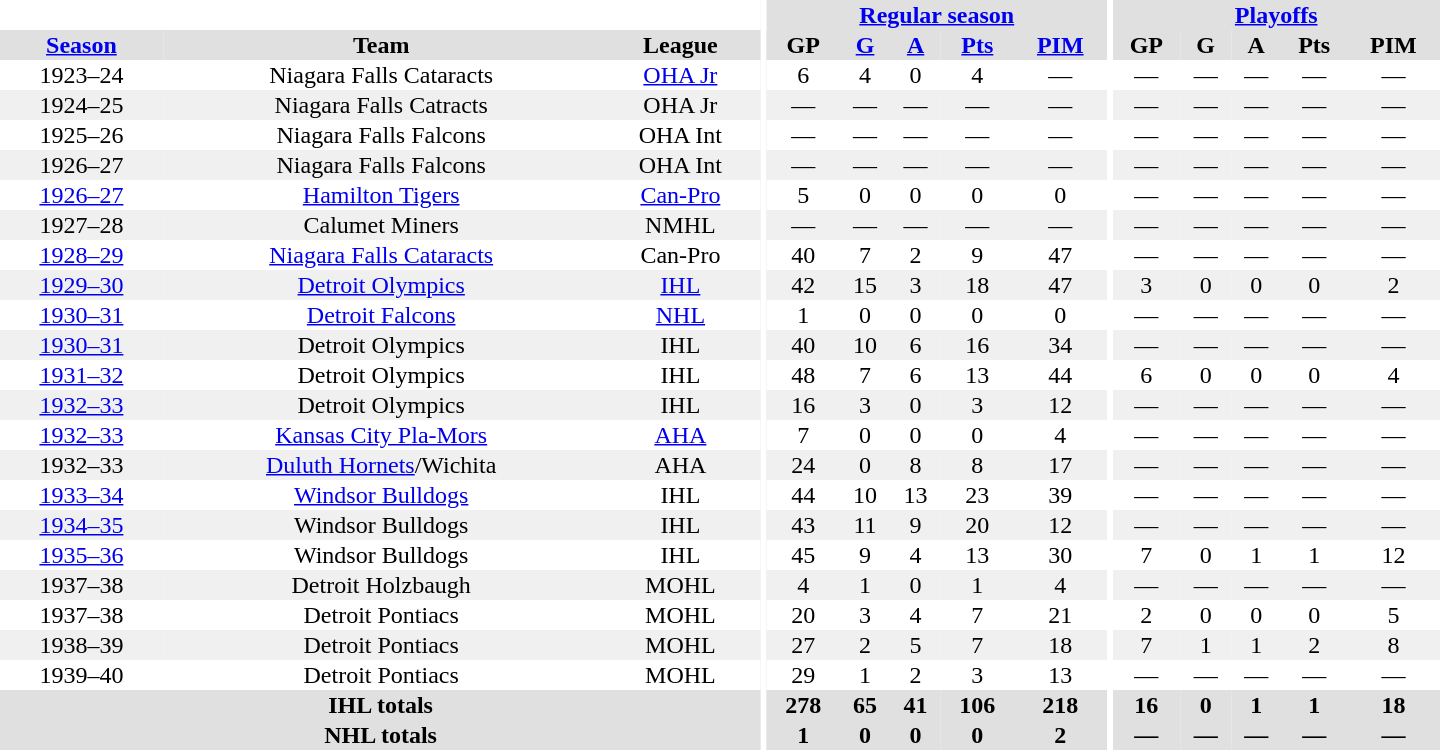<table border="0" cellpadding="1" cellspacing="0" style="text-align:center; width:60em">
<tr bgcolor="#e0e0e0">
<th colspan="3" bgcolor="#ffffff"></th>
<th rowspan="100" bgcolor="#ffffff"></th>
<th colspan="5"><a href='#'>Regular season</a></th>
<th rowspan="100" bgcolor="#ffffff"></th>
<th colspan="5"><a href='#'>Playoffs</a></th>
</tr>
<tr bgcolor="#e0e0e0">
<th><a href='#'>Season</a></th>
<th>Team</th>
<th>League</th>
<th>GP</th>
<th><a href='#'>G</a></th>
<th><a href='#'>A</a></th>
<th><a href='#'>Pts</a></th>
<th><a href='#'>PIM</a></th>
<th>GP</th>
<th>G</th>
<th>A</th>
<th>Pts</th>
<th>PIM</th>
</tr>
<tr>
<td>1923–24</td>
<td>Niagara Falls Cataracts</td>
<td><a href='#'>OHA Jr</a></td>
<td>6</td>
<td>4</td>
<td>0</td>
<td>4</td>
<td>—</td>
<td>—</td>
<td>—</td>
<td>—</td>
<td>—</td>
<td>—</td>
</tr>
<tr bgcolor="#f0f0f0">
<td>1924–25</td>
<td>Niagara Falls Catracts</td>
<td>OHA Jr</td>
<td>—</td>
<td>—</td>
<td>—</td>
<td>—</td>
<td>—</td>
<td>—</td>
<td>—</td>
<td>—</td>
<td>—</td>
<td>—</td>
</tr>
<tr>
<td>1925–26</td>
<td>Niagara Falls Falcons</td>
<td>OHA Int</td>
<td>—</td>
<td>—</td>
<td>—</td>
<td>—</td>
<td>—</td>
<td>—</td>
<td>—</td>
<td>—</td>
<td>—</td>
<td>—</td>
</tr>
<tr bgcolor="#f0f0f0">
<td>1926–27</td>
<td>Niagara Falls Falcons</td>
<td>OHA Int</td>
<td>—</td>
<td>—</td>
<td>—</td>
<td>—</td>
<td>—</td>
<td>—</td>
<td>—</td>
<td>—</td>
<td>—</td>
<td>—</td>
</tr>
<tr>
<td><a href='#'>1926–27</a></td>
<td><a href='#'>Hamilton Tigers</a></td>
<td><a href='#'>Can-Pro</a></td>
<td>5</td>
<td>0</td>
<td>0</td>
<td>0</td>
<td>0</td>
<td>—</td>
<td>—</td>
<td>—</td>
<td>—</td>
<td>—</td>
</tr>
<tr bgcolor="#f0f0f0">
<td>1927–28</td>
<td>Calumet Miners</td>
<td>NMHL</td>
<td>—</td>
<td>—</td>
<td>—</td>
<td>—</td>
<td>—</td>
<td>—</td>
<td>—</td>
<td>—</td>
<td>—</td>
<td>—</td>
</tr>
<tr>
<td><a href='#'>1928–29</a></td>
<td><a href='#'>Niagara Falls Cataracts</a></td>
<td>Can-Pro</td>
<td>40</td>
<td>7</td>
<td>2</td>
<td>9</td>
<td>47</td>
<td>—</td>
<td>—</td>
<td>—</td>
<td>—</td>
<td>—</td>
</tr>
<tr bgcolor="#f0f0f0">
<td><a href='#'>1929–30</a></td>
<td><a href='#'>Detroit Olympics</a></td>
<td><a href='#'>IHL</a></td>
<td>42</td>
<td>15</td>
<td>3</td>
<td>18</td>
<td>47</td>
<td>3</td>
<td>0</td>
<td>0</td>
<td>0</td>
<td>2</td>
</tr>
<tr>
<td><a href='#'>1930–31</a></td>
<td><a href='#'>Detroit Falcons</a></td>
<td><a href='#'>NHL</a></td>
<td>1</td>
<td>0</td>
<td>0</td>
<td>0</td>
<td>0</td>
<td>—</td>
<td>—</td>
<td>—</td>
<td>—</td>
<td>—</td>
</tr>
<tr bgcolor="#f0f0f0">
<td><a href='#'>1930–31</a></td>
<td>Detroit Olympics</td>
<td>IHL</td>
<td>40</td>
<td>10</td>
<td>6</td>
<td>16</td>
<td>34</td>
<td>—</td>
<td>—</td>
<td>—</td>
<td>—</td>
<td>—</td>
</tr>
<tr>
<td><a href='#'>1931–32</a></td>
<td>Detroit Olympics</td>
<td>IHL</td>
<td>48</td>
<td>7</td>
<td>6</td>
<td>13</td>
<td>44</td>
<td>6</td>
<td>0</td>
<td>0</td>
<td>0</td>
<td>4</td>
</tr>
<tr bgcolor="#f0f0f0">
<td><a href='#'>1932–33</a></td>
<td>Detroit Olympics</td>
<td>IHL</td>
<td>16</td>
<td>3</td>
<td>0</td>
<td>3</td>
<td>12</td>
<td>—</td>
<td>—</td>
<td>—</td>
<td>—</td>
<td>—</td>
</tr>
<tr>
<td><a href='#'>1932–33</a></td>
<td><a href='#'>Kansas City Pla-Mors</a></td>
<td><a href='#'>AHA</a></td>
<td>7</td>
<td>0</td>
<td>0</td>
<td>0</td>
<td>4</td>
<td>—</td>
<td>—</td>
<td>—</td>
<td>—</td>
<td>—</td>
</tr>
<tr bgcolor="#f0f0f0">
<td>1932–33</td>
<td><a href='#'>Duluth Hornets</a>/Wichita</td>
<td>AHA</td>
<td>24</td>
<td>0</td>
<td>8</td>
<td>8</td>
<td>17</td>
<td>—</td>
<td>—</td>
<td>—</td>
<td>—</td>
<td>—</td>
</tr>
<tr>
<td><a href='#'>1933–34</a></td>
<td><a href='#'>Windsor Bulldogs</a></td>
<td>IHL</td>
<td>44</td>
<td>10</td>
<td>13</td>
<td>23</td>
<td>39</td>
<td>—</td>
<td>—</td>
<td>—</td>
<td>—</td>
<td>—</td>
</tr>
<tr bgcolor="#f0f0f0">
<td><a href='#'>1934–35</a></td>
<td>Windsor Bulldogs</td>
<td>IHL</td>
<td>43</td>
<td>11</td>
<td>9</td>
<td>20</td>
<td>12</td>
<td>—</td>
<td>—</td>
<td>—</td>
<td>—</td>
<td>—</td>
</tr>
<tr>
<td><a href='#'>1935–36</a></td>
<td>Windsor Bulldogs</td>
<td>IHL</td>
<td>45</td>
<td>9</td>
<td>4</td>
<td>13</td>
<td>30</td>
<td>7</td>
<td>0</td>
<td>1</td>
<td>1</td>
<td>12</td>
</tr>
<tr bgcolor="#f0f0f0">
<td>1937–38</td>
<td>Detroit Holzbaugh</td>
<td>MOHL</td>
<td>4</td>
<td>1</td>
<td>0</td>
<td>1</td>
<td>4</td>
<td>—</td>
<td>—</td>
<td>—</td>
<td>—</td>
<td>—</td>
</tr>
<tr>
<td>1937–38</td>
<td>Detroit Pontiacs</td>
<td>MOHL</td>
<td>20</td>
<td>3</td>
<td>4</td>
<td>7</td>
<td>21</td>
<td>2</td>
<td>0</td>
<td>0</td>
<td>0</td>
<td>5</td>
</tr>
<tr bgcolor="#f0f0f0">
<td>1938–39</td>
<td>Detroit Pontiacs</td>
<td>MOHL</td>
<td>27</td>
<td>2</td>
<td>5</td>
<td>7</td>
<td>18</td>
<td>7</td>
<td>1</td>
<td>1</td>
<td>2</td>
<td>8</td>
</tr>
<tr>
<td>1939–40</td>
<td>Detroit Pontiacs</td>
<td>MOHL</td>
<td>29</td>
<td>1</td>
<td>2</td>
<td>3</td>
<td>13</td>
<td>—</td>
<td>—</td>
<td>—</td>
<td>—</td>
<td>—</td>
</tr>
<tr bgcolor="#e0e0e0">
<th colspan="3">IHL totals</th>
<th>278</th>
<th>65</th>
<th>41</th>
<th>106</th>
<th>218</th>
<th>16</th>
<th>0</th>
<th>1</th>
<th>1</th>
<th>18</th>
</tr>
<tr bgcolor="#e0e0e0">
<th colspan="3">NHL totals</th>
<th>1</th>
<th>0</th>
<th>0</th>
<th>0</th>
<th>2</th>
<th>—</th>
<th>—</th>
<th>—</th>
<th>—</th>
<th>—</th>
</tr>
</table>
